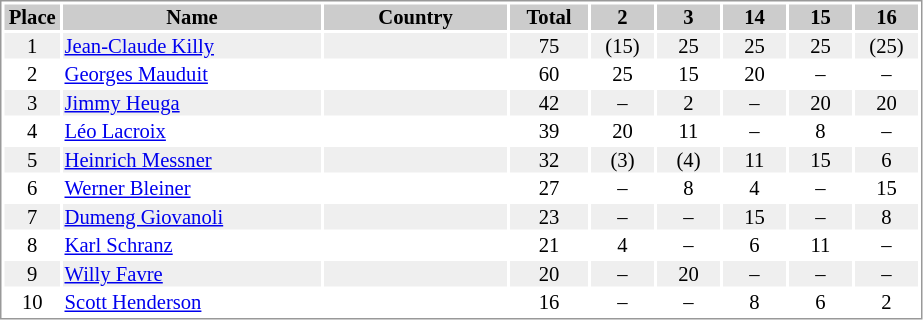<table border="0" style="border: 1px solid #999; background-color:#FFFFFF; text-align:center; font-size:86%; line-height:15px;">
<tr align="center" bgcolor="#CCCCCC">
<th width=35>Place</th>
<th width=170>Name</th>
<th width=120>Country</th>
<th width=50>Total</th>
<th width=40>2</th>
<th width=40>3</th>
<th width=40>14</th>
<th width=40>15</th>
<th width=40>16</th>
</tr>
<tr bgcolor="#EFEFEF">
<td>1</td>
<td align="left"><a href='#'>Jean-Claude Killy</a></td>
<td align="left"></td>
<td>75</td>
<td>(15)</td>
<td>25</td>
<td>25</td>
<td>25</td>
<td>(25)</td>
</tr>
<tr>
<td>2</td>
<td align="left"><a href='#'>Georges Mauduit</a></td>
<td align="left"></td>
<td>60</td>
<td>25</td>
<td>15</td>
<td>20</td>
<td>–</td>
<td>–</td>
</tr>
<tr bgcolor="#EFEFEF">
<td>3</td>
<td align="left"><a href='#'>Jimmy Heuga</a></td>
<td align="left"></td>
<td>42</td>
<td>–</td>
<td>2</td>
<td>–</td>
<td>20</td>
<td>20</td>
</tr>
<tr>
<td>4</td>
<td align="left"><a href='#'>Léo Lacroix</a></td>
<td align="left"></td>
<td>39</td>
<td>20</td>
<td>11</td>
<td>–</td>
<td>8</td>
<td>–</td>
</tr>
<tr bgcolor="#EFEFEF">
<td>5</td>
<td align="left"><a href='#'>Heinrich Messner</a></td>
<td align="left"></td>
<td>32</td>
<td>(3)</td>
<td>(4)</td>
<td>11</td>
<td>15</td>
<td>6</td>
</tr>
<tr>
<td>6</td>
<td align="left"><a href='#'>Werner Bleiner</a></td>
<td align="left"></td>
<td>27</td>
<td>–</td>
<td>8</td>
<td>4</td>
<td>–</td>
<td>15</td>
</tr>
<tr bgcolor="#EFEFEF">
<td>7</td>
<td align="left"><a href='#'>Dumeng Giovanoli</a></td>
<td align="left"></td>
<td>23</td>
<td>–</td>
<td>–</td>
<td>15</td>
<td>–</td>
<td>8</td>
</tr>
<tr>
<td>8</td>
<td align="left"><a href='#'>Karl Schranz</a></td>
<td align="left"></td>
<td>21</td>
<td>4</td>
<td>–</td>
<td>6</td>
<td>11</td>
<td>–</td>
</tr>
<tr bgcolor="#EFEFEF">
<td>9</td>
<td align="left"><a href='#'>Willy Favre</a></td>
<td align="left"></td>
<td>20</td>
<td>–</td>
<td>20</td>
<td>–</td>
<td>–</td>
<td>–</td>
</tr>
<tr>
<td>10</td>
<td align="left"><a href='#'>Scott Henderson</a></td>
<td align="left"></td>
<td>16</td>
<td>–</td>
<td>–</td>
<td>8</td>
<td>6</td>
<td>2</td>
</tr>
</table>
